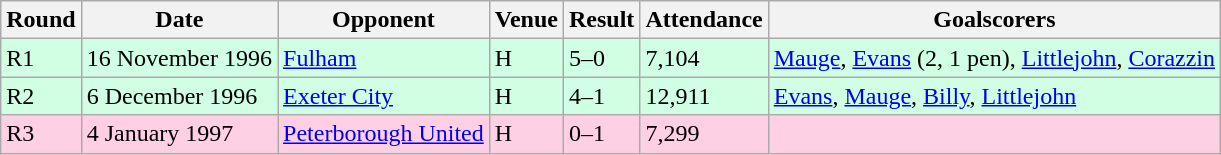<table class="wikitable">
<tr>
<th>Round</th>
<th>Date</th>
<th>Opponent</th>
<th>Venue</th>
<th>Result</th>
<th>Attendance</th>
<th>Goalscorers</th>
</tr>
<tr style="background-color: #d0ffe3;">
<td>R1</td>
<td>16 November 1996</td>
<td><a href='#'>Fulham</a></td>
<td>H</td>
<td>5–0</td>
<td>7,104</td>
<td><a href='#'>Mauge</a>, <a href='#'>Evans</a> (2, 1 pen), <a href='#'>Littlejohn</a>, <a href='#'>Corazzin</a></td>
</tr>
<tr style="background-color: #d0ffe3;">
<td>R2</td>
<td>6 December 1996</td>
<td><a href='#'>Exeter City</a></td>
<td>H</td>
<td>4–1</td>
<td>12,911</td>
<td><a href='#'>Evans</a>, <a href='#'>Mauge</a>, <a href='#'>Billy</a>, <a href='#'>Littlejohn</a></td>
</tr>
<tr style="background-color: #ffd0e3;">
<td>R3</td>
<td>4 January 1997</td>
<td><a href='#'>Peterborough United</a></td>
<td>H</td>
<td>0–1</td>
<td>7,299</td>
<td></td>
</tr>
</table>
